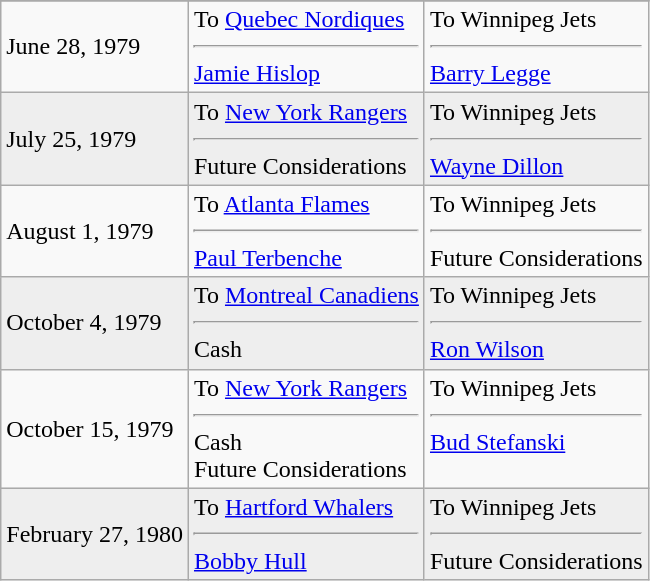<table class="wikitable">
<tr>
</tr>
<tr>
<td>June 28, 1979</td>
<td valign="top">To <a href='#'>Quebec Nordiques</a><hr><a href='#'>Jamie Hislop</a></td>
<td valign="top">To Winnipeg Jets<hr><a href='#'>Barry Legge</a></td>
</tr>
<tr bgcolor="#eeeeee">
<td>July 25, 1979</td>
<td valign="top">To <a href='#'>New York Rangers</a><hr>Future Considerations</td>
<td valign="top">To Winnipeg Jets<hr><a href='#'>Wayne Dillon</a></td>
</tr>
<tr>
<td>August 1, 1979</td>
<td valign="top">To <a href='#'>Atlanta Flames</a><hr><a href='#'>Paul Terbenche</a></td>
<td valign="top">To Winnipeg Jets<hr>Future Considerations</td>
</tr>
<tr bgcolor="#eeeeee">
<td>October 4, 1979</td>
<td valign="top">To <a href='#'>Montreal Canadiens</a><hr>Cash</td>
<td valign="top">To Winnipeg Jets<hr><a href='#'>Ron Wilson</a></td>
</tr>
<tr>
<td>October 15, 1979</td>
<td valign="top">To <a href='#'>New York Rangers</a><hr>Cash <br> Future Considerations</td>
<td valign="top">To Winnipeg Jets<hr><a href='#'>Bud Stefanski</a></td>
</tr>
<tr bgcolor="#eeeeee">
<td>February 27, 1980</td>
<td valign="top">To <a href='#'>Hartford Whalers</a><hr><a href='#'>Bobby Hull</a></td>
<td valign="top">To Winnipeg Jets<hr>Future Considerations</td>
</tr>
</table>
